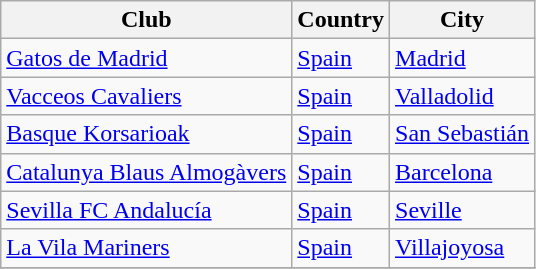<table class="wikitable">
<tr>
<th>Club</th>
<th>Country</th>
<th>City</th>
</tr>
<tr>
<td><a href='#'>Gatos de Madrid</a></td>
<td> <a href='#'>Spain</a></td>
<td><a href='#'>Madrid</a></td>
</tr>
<tr>
<td><a href='#'>Vacceos Cavaliers</a></td>
<td> <a href='#'>Spain</a></td>
<td><a href='#'>Valladolid</a></td>
</tr>
<tr>
<td><a href='#'>Basque Korsarioak</a></td>
<td> <a href='#'>Spain</a></td>
<td><a href='#'>San Sebastián</a></td>
</tr>
<tr>
<td><a href='#'>Catalunya Blaus Almogàvers</a></td>
<td> <a href='#'>Spain</a></td>
<td><a href='#'>Barcelona</a></td>
</tr>
<tr>
<td><a href='#'>Sevilla FC Andalucía</a></td>
<td> <a href='#'>Spain</a></td>
<td><a href='#'>Seville</a></td>
</tr>
<tr>
<td><a href='#'>La Vila Mariners</a></td>
<td> <a href='#'>Spain</a></td>
<td><a href='#'>Villajoyosa</a></td>
</tr>
<tr>
</tr>
</table>
